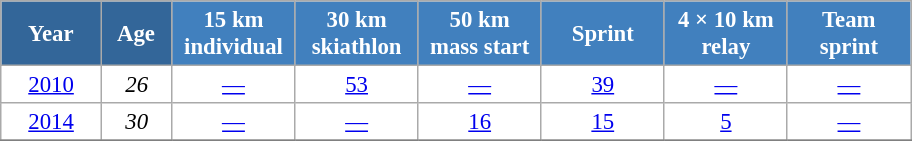<table class="wikitable" style="font-size:95%; text-align:center; border:grey solid 1px; border-collapse:collapse; background:#ffffff;">
<tr>
<th style="background-color:#369; color:white; width:60px;"> Year </th>
<th style="background-color:#369; color:white; width:40px;"> Age </th>
<th style="background-color:#4180be; color:white; width:75px;"> 15 km <br> individual </th>
<th style="background-color:#4180be; color:white; width:75px;"> 30 km <br> skiathlon </th>
<th style="background-color:#4180be; color:white; width:75px;"> 50 km <br> mass start </th>
<th style="background-color:#4180be; color:white; width:75px;"> Sprint </th>
<th style="background-color:#4180be; color:white; width:75px;"> 4 × 10 km <br> relay </th>
<th style="background-color:#4180be; color:white; width:75px;"> Team <br> sprint </th>
</tr>
<tr>
<td><a href='#'>2010</a></td>
<td><em>26</em></td>
<td><a href='#'>—</a></td>
<td><a href='#'>53</a></td>
<td><a href='#'>—</a></td>
<td><a href='#'>39</a></td>
<td><a href='#'>—</a></td>
<td><a href='#'>—</a></td>
</tr>
<tr>
<td><a href='#'>2014</a></td>
<td><em>30</em></td>
<td><a href='#'>—</a></td>
<td><a href='#'>—</a></td>
<td><a href='#'>16</a></td>
<td><a href='#'>15</a></td>
<td><a href='#'>5</a></td>
<td><a href='#'>—</a></td>
</tr>
<tr>
</tr>
</table>
